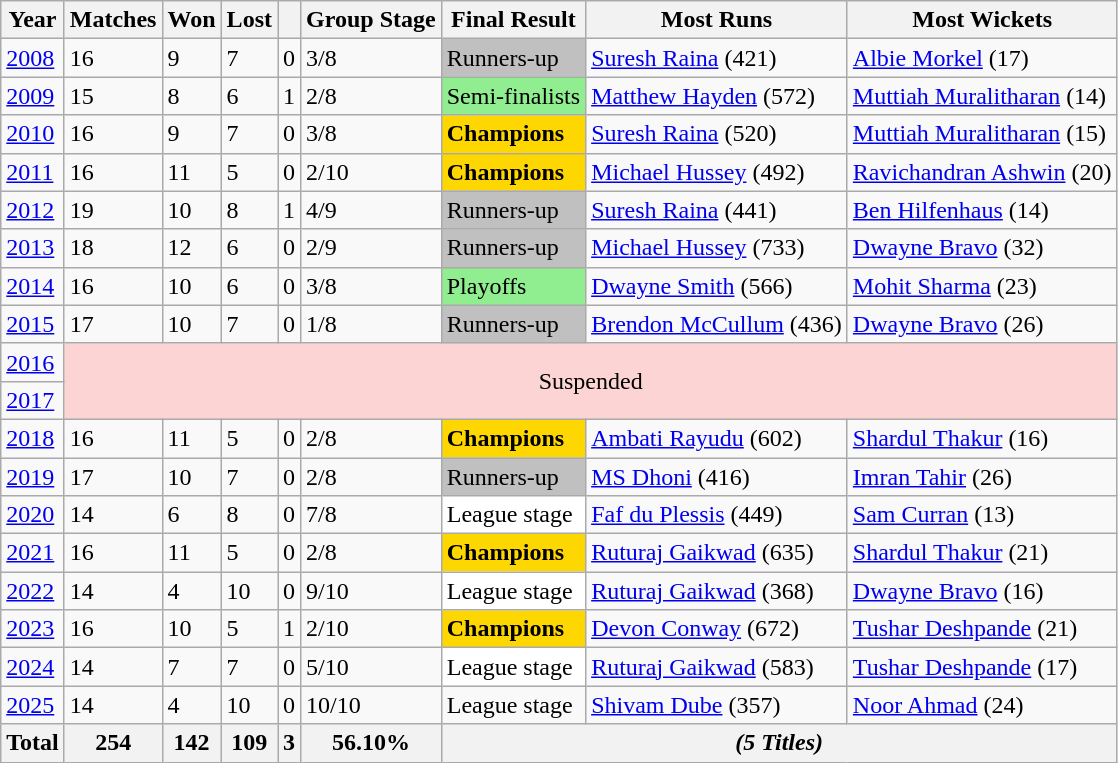<table class="wikitable defaultcenter col1left" style="font-size: 100%">
<tr>
<th>Year</th>
<th>Matches</th>
<th>Won</th>
<th>Lost</th>
<th></th>
<th>Group Stage</th>
<th>Final Result</th>
<th>Most Runs</th>
<th>Most Wickets</th>
</tr>
<tr>
<td><a href='#'>2008</a></td>
<td>16</td>
<td>9</td>
<td>7</td>
<td>0</td>
<td>3/8</td>
<td bgcolor="silver">Runners-up</td>
<td><a href='#'>Suresh Raina</a> (421)</td>
<td><a href='#'>Albie Morkel</a> (17)</td>
</tr>
<tr>
<td><a href='#'>2009</a></td>
<td>15</td>
<td>8</td>
<td>6</td>
<td>1</td>
<td>2/8</td>
<td style="background: lightgreen;">Semi-finalists</td>
<td><a href='#'>Matthew Hayden</a> (572)</td>
<td><a href='#'>Muttiah Muralitharan</a> (14)</td>
</tr>
<tr>
<td><a href='#'>2010</a></td>
<td>16</td>
<td>9</td>
<td>7</td>
<td>0</td>
<td>3/8</td>
<td bgcolor="gold"><strong>Champions</strong></td>
<td><a href='#'>Suresh Raina</a> (520)</td>
<td><a href='#'>Muttiah Muralitharan</a> (15)</td>
</tr>
<tr>
<td><a href='#'>2011</a></td>
<td>16</td>
<td>11</td>
<td>5</td>
<td>0</td>
<td>2/10</td>
<td bgcolor="gold"><strong>Champions</strong></td>
<td><a href='#'>Michael Hussey</a> (492)</td>
<td><a href='#'>Ravichandran Ashwin</a> (20)</td>
</tr>
<tr>
<td><a href='#'>2012</a></td>
<td>19</td>
<td>10</td>
<td>8</td>
<td>1</td>
<td>4/9</td>
<td bgcolor="silver">Runners-up</td>
<td><a href='#'>Suresh Raina</a> (441)</td>
<td><a href='#'>Ben Hilfenhaus</a> (14)</td>
</tr>
<tr>
<td><a href='#'>2013</a></td>
<td>18</td>
<td>12</td>
<td>6</td>
<td>0</td>
<td>2/9</td>
<td bgcolor="silver">Runners-up</td>
<td><a href='#'>Michael Hussey</a> (733)</td>
<td><a href='#'>Dwayne Bravo</a> (32)</td>
</tr>
<tr>
<td><a href='#'>2014</a></td>
<td>16</td>
<td>10</td>
<td>6</td>
<td>0</td>
<td>3/8</td>
<td bgcolor="lightgreen">Playoffs</td>
<td><a href='#'>Dwayne Smith</a> (566)</td>
<td><a href='#'>Mohit Sharma</a> (23)</td>
</tr>
<tr>
<td><a href='#'>2015</a></td>
<td>17</td>
<td>10</td>
<td>7</td>
<td>0</td>
<td>1/8</td>
<td bgcolor="silver">Runners-up</td>
<td><a href='#'>Brendon McCullum</a> (436)</td>
<td><a href='#'>Dwayne Bravo</a> (26)</td>
</tr>
<tr>
<td><a href='#'>2016</a></td>
<td colspan="8" rowspan="2" align="center" style="background:#fdd4d4">Suspended</td>
</tr>
<tr>
<td><a href='#'>2017</a></td>
</tr>
<tr>
<td><a href='#'>2018</a></td>
<td>16</td>
<td>11</td>
<td>5</td>
<td>0</td>
<td>2/8</td>
<td bgcolor="gold"><strong>Champions</strong></td>
<td><a href='#'>Ambati Rayudu</a> (602)</td>
<td><a href='#'>Shardul Thakur</a> (16)</td>
</tr>
<tr>
<td><a href='#'>2019</a></td>
<td>17</td>
<td>10</td>
<td>7</td>
<td>0</td>
<td>2/8</td>
<td bgcolor="silver">Runners-up</td>
<td><a href='#'>MS Dhoni</a> (416)</td>
<td><a href='#'>Imran Tahir</a> (26)</td>
</tr>
<tr>
<td><a href='#'>2020</a></td>
<td>14</td>
<td>6</td>
<td>8</td>
<td>0</td>
<td>7/8</td>
<td bgcolor="white">League stage</td>
<td><a href='#'>Faf du Plessis</a> (449)</td>
<td><a href='#'>Sam Curran</a> (13)</td>
</tr>
<tr>
<td><a href='#'>2021</a></td>
<td>16</td>
<td>11</td>
<td>5</td>
<td>0</td>
<td>2/8</td>
<td bgcolor="gold"><strong>Champions</strong></td>
<td><a href='#'>Ruturaj Gaikwad</a> (635)</td>
<td><a href='#'>Shardul Thakur</a> (21)</td>
</tr>
<tr>
<td><a href='#'>2022</a></td>
<td>14</td>
<td>4</td>
<td>10</td>
<td>0</td>
<td>9/10</td>
<td bgcolor="white">League stage</td>
<td><a href='#'>Ruturaj Gaikwad</a> (368)</td>
<td><a href='#'>Dwayne Bravo</a> (16)</td>
</tr>
<tr>
<td><a href='#'>2023</a></td>
<td>16</td>
<td>10</td>
<td>5</td>
<td>1</td>
<td>2/10</td>
<td bgcolor="gold"><strong>Champions</strong></td>
<td><a href='#'>Devon Conway</a> (672)</td>
<td><a href='#'>Tushar Deshpande</a> (21)</td>
</tr>
<tr>
<td><a href='#'>2024</a></td>
<td>14</td>
<td>7</td>
<td>7</td>
<td>0</td>
<td>5/10</td>
<td bgcolor="white">League stage</td>
<td><a href='#'>Ruturaj Gaikwad</a> (583)</td>
<td><a href='#'>Tushar Deshpande</a> (17)</td>
</tr>
<tr>
<td><a href='#'>2025</a></td>
<td>14</td>
<td>4</td>
<td>10</td>
<td>0</td>
<td>10/10</td>
<td>League stage</td>
<td><a href='#'>Shivam Dube</a> (357)</td>
<td><a href='#'>Noor Ahmad</a> (24)</td>
</tr>
<tr>
<th>Total</th>
<th>254</th>
<th>142</th>
<th>109</th>
<th>3</th>
<th>56.10%</th>
<th colspan="3"><em>(5 Titles)</em></th>
</tr>
</table>
